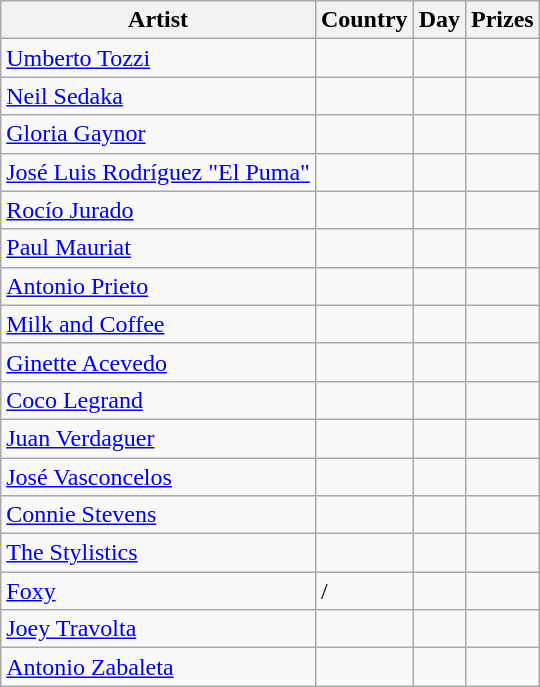<table class="wikitable">
<tr>
<th>Artist</th>
<th>Country</th>
<th>Day</th>
<th>Prizes</th>
</tr>
<tr>
<td><a href='#'>Umberto Tozzi</a></td>
<td></td>
<td></td>
<td></td>
</tr>
<tr>
<td><a href='#'>Neil Sedaka</a></td>
<td></td>
<td></td>
<td></td>
</tr>
<tr>
<td><a href='#'>Gloria Gaynor</a></td>
<td></td>
<td></td>
<td></td>
</tr>
<tr>
<td><a href='#'>José Luis Rodríguez "El Puma"</a></td>
<td></td>
<td></td>
<td></td>
</tr>
<tr>
<td><a href='#'>Rocío Jurado</a></td>
<td></td>
<td></td>
<td></td>
</tr>
<tr>
<td><a href='#'>Paul Mauriat</a></td>
<td></td>
<td></td>
<td></td>
</tr>
<tr>
<td><a href='#'>Antonio Prieto</a></td>
<td></td>
<td></td>
<td></td>
</tr>
<tr>
<td><a href='#'>Milk and Coffee</a></td>
<td></td>
<td></td>
<td></td>
</tr>
<tr>
<td><a href='#'>Ginette Acevedo</a></td>
<td></td>
<td></td>
<td></td>
</tr>
<tr>
<td><a href='#'>Coco Legrand</a></td>
<td></td>
<td></td>
<td></td>
</tr>
<tr>
<td><a href='#'>Juan Verdaguer</a></td>
<td></td>
<td></td>
<td></td>
</tr>
<tr>
<td><a href='#'>José Vasconcelos</a></td>
<td></td>
<td></td>
<td></td>
</tr>
<tr>
<td><a href='#'>Connie Stevens</a></td>
<td></td>
<td></td>
<td></td>
</tr>
<tr>
<td><a href='#'>The Stylistics</a></td>
<td></td>
<td></td>
<td></td>
</tr>
<tr>
<td><a href='#'>Foxy</a></td>
<td>/</td>
<td></td>
<td></td>
</tr>
<tr>
<td><a href='#'>Joey Travolta</a></td>
<td></td>
<td></td>
<td></td>
</tr>
<tr>
<td><a href='#'>Antonio Zabaleta</a></td>
<td></td>
<td></td>
<td></td>
</tr>
</table>
